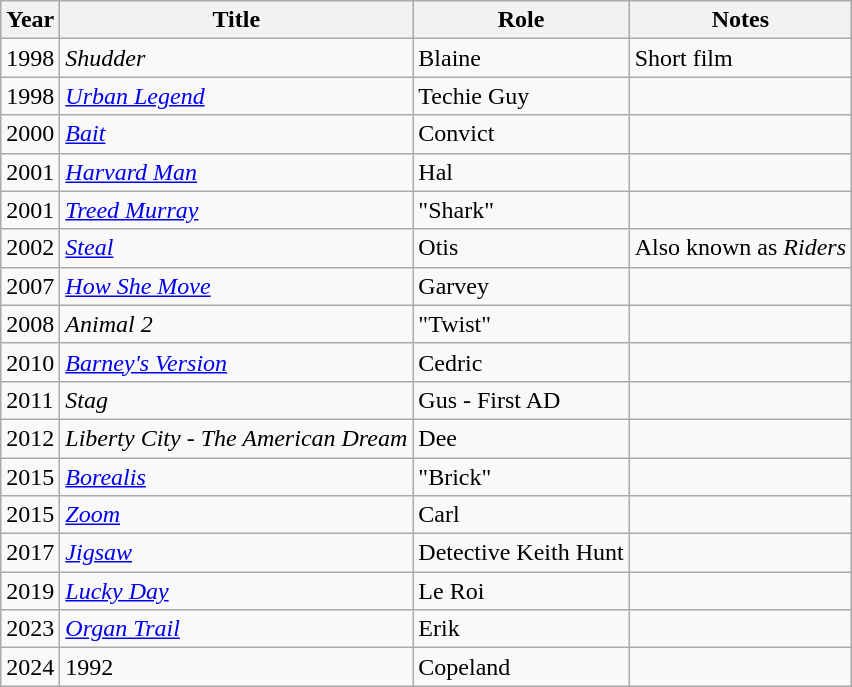<table class="wikitable sortable">
<tr>
<th>Year</th>
<th>Title</th>
<th>Role</th>
<th class="unsortable">Notes</th>
</tr>
<tr>
<td>1998</td>
<td><em>Shudder</em></td>
<td>Blaine</td>
<td>Short film</td>
</tr>
<tr>
<td>1998</td>
<td><em><a href='#'>Urban Legend</a></em></td>
<td>Techie Guy</td>
<td></td>
</tr>
<tr>
<td>2000</td>
<td><em><a href='#'>Bait</a></em></td>
<td>Convict</td>
<td></td>
</tr>
<tr>
<td>2001</td>
<td><em><a href='#'>Harvard Man</a></em></td>
<td>Hal</td>
<td></td>
</tr>
<tr>
<td>2001</td>
<td><em><a href='#'>Treed Murray</a></em></td>
<td>"Shark"</td>
<td></td>
</tr>
<tr>
<td>2002</td>
<td><em><a href='#'>Steal</a></em></td>
<td>Otis</td>
<td>Also known as <em>Riders</em></td>
</tr>
<tr>
<td>2007</td>
<td><em><a href='#'>How She Move</a></em></td>
<td>Garvey</td>
<td></td>
</tr>
<tr>
<td>2008</td>
<td><em>Animal 2</em></td>
<td>"Twist"</td>
<td></td>
</tr>
<tr>
<td>2010</td>
<td><em><a href='#'>Barney's Version</a></em></td>
<td>Cedric</td>
<td></td>
</tr>
<tr>
<td>2011</td>
<td><em>Stag</em></td>
<td>Gus - First AD</td>
<td></td>
</tr>
<tr>
<td>2012</td>
<td><em>Liberty City - The American Dream</em></td>
<td>Dee</td>
<td></td>
</tr>
<tr>
<td>2015</td>
<td><em><a href='#'>Borealis</a></em></td>
<td>"Brick"</td>
<td></td>
</tr>
<tr>
<td>2015</td>
<td><em><a href='#'>Zoom</a></em></td>
<td>Carl</td>
<td></td>
</tr>
<tr>
<td>2017</td>
<td><em><a href='#'>Jigsaw</a></em></td>
<td>Detective Keith Hunt</td>
<td></td>
</tr>
<tr>
<td>2019</td>
<td><em><a href='#'>Lucky Day</a></em></td>
<td>Le Roi</td>
<td></td>
</tr>
<tr>
<td>2023</td>
<td><em><a href='#'>Organ Trail</a></em></td>
<td>Erik</td>
<td></td>
</tr>
<tr>
<td>2024</td>
<td>1992</td>
<td>Copeland</td>
<td></td>
</tr>
</table>
